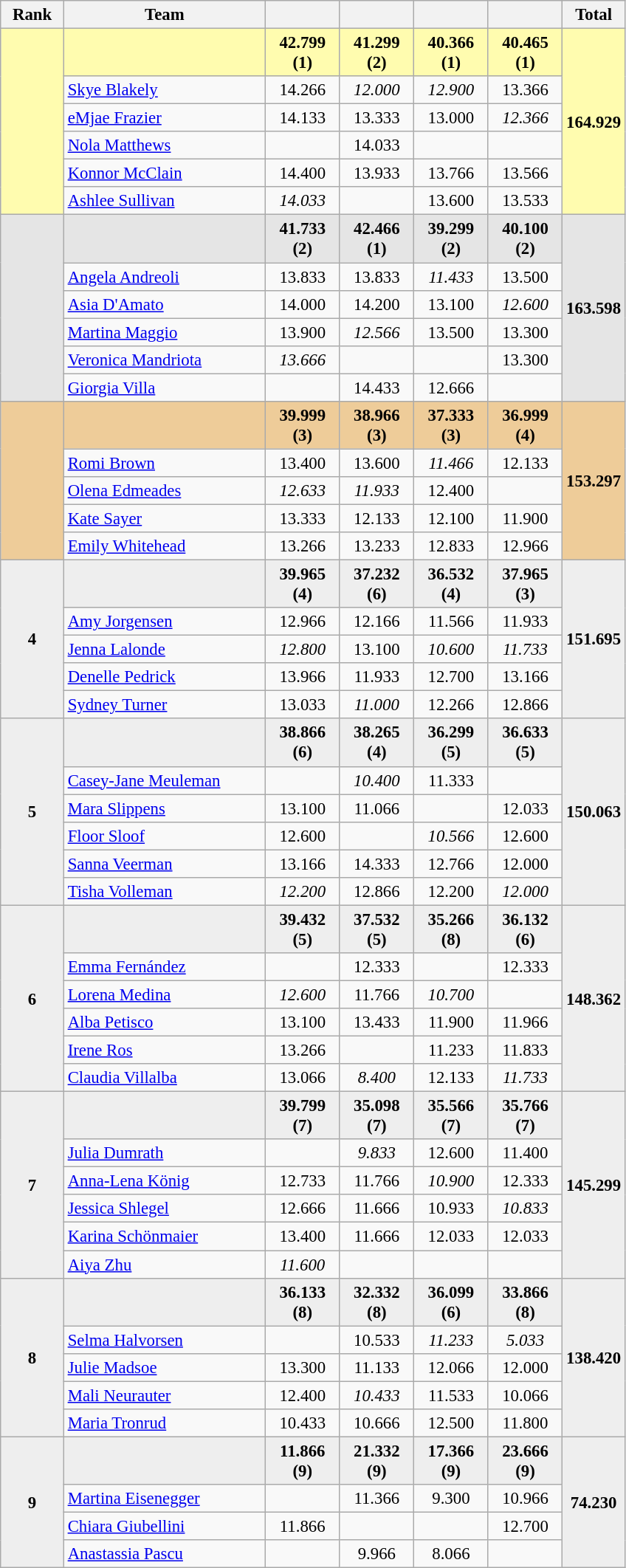<table class="wikitable sortable" style="text-align:center; font-size:95%">
<tr>
<th scope="col" style="width:50px;">Rank</th>
<th scope="col" style="width:175px;">Team</th>
<th scope="col" style="width:60px;"></th>
<th scope="col" style="width:60px;"></th>
<th scope="col" style="width:60px;"></th>
<th scope="col" style="width:60px;"></th>
<th>Total</th>
</tr>
<tr style="background:#fffcaf;">
<td rowspan="6"></td>
<td style="text-align:left;"><strong></strong></td>
<td><strong>42.799 (1)</strong></td>
<td><strong>41.299 (2)</strong></td>
<td><strong>40.366 (1)</strong></td>
<td><strong>40.465 (1)</strong></td>
<td rowspan="6"><strong>164.929</strong></td>
</tr>
<tr>
<td style="text-align:left;"><a href='#'>Skye Blakely</a></td>
<td>14.266</td>
<td><em>12.000</em></td>
<td><em>12.900</em></td>
<td>13.366</td>
</tr>
<tr>
<td style="text-align:left;"><a href='#'>eMjae Frazier</a></td>
<td>14.133</td>
<td>13.333</td>
<td>13.000</td>
<td><em>12.366</em></td>
</tr>
<tr>
<td style="text-align:left;"><a href='#'>Nola Matthews</a></td>
<td></td>
<td>14.033</td>
<td></td>
<td></td>
</tr>
<tr>
<td style="text-align:left;"><a href='#'>Konnor McClain</a></td>
<td>14.400</td>
<td>13.933</td>
<td>13.766</td>
<td>13.566</td>
</tr>
<tr>
<td style="text-align:left;"><a href='#'>Ashlee Sullivan</a></td>
<td><em>14.033</em></td>
<td></td>
<td>13.600</td>
<td>13.533</td>
</tr>
<tr style="background:#e5e5e5;">
<td rowspan="6"></td>
<td style="text-align:left;"><strong></strong></td>
<td><strong>41.733 (2)</strong></td>
<td><strong>42.466 (1)</strong></td>
<td><strong>39.299 (2)</strong></td>
<td><strong>40.100 (2)</strong></td>
<td rowspan="6"><strong>163.598</strong></td>
</tr>
<tr>
<td style="text-align:left;"><a href='#'>Angela Andreoli</a></td>
<td>13.833</td>
<td>13.833</td>
<td><em>11.433</em></td>
<td>13.500</td>
</tr>
<tr>
<td style="text-align:left;"><a href='#'>Asia D'Amato</a></td>
<td>14.000</td>
<td>14.200</td>
<td>13.100</td>
<td><em>12.600</em></td>
</tr>
<tr>
<td style="text-align:left;"><a href='#'>Martina Maggio</a></td>
<td>13.900</td>
<td><em>12.566</em></td>
<td>13.500</td>
<td>13.300</td>
</tr>
<tr>
<td style="text-align:left;"><a href='#'>Veronica Mandriota</a></td>
<td><em>13.666</em></td>
<td></td>
<td></td>
<td>13.300</td>
</tr>
<tr>
<td style="text-align:left;"><a href='#'>Giorgia Villa</a></td>
<td></td>
<td>14.433</td>
<td>12.666</td>
<td></td>
</tr>
<tr style="background:#ec9;">
<td rowspan="5"></td>
<td style="text-align:left;"><strong></strong></td>
<td><strong>39.999 (3)</strong></td>
<td><strong>38.966 (3)</strong></td>
<td><strong>37.333 (3)</strong></td>
<td><strong>36.999 (4)</strong></td>
<td rowspan="5"><strong>153.297</strong></td>
</tr>
<tr>
<td style="text-align:left;"><a href='#'>Romi Brown</a></td>
<td>13.400</td>
<td>13.600</td>
<td><em>11.466</em></td>
<td>12.133</td>
</tr>
<tr>
<td style="text-align:left;"><a href='#'>Olena Edmeades</a></td>
<td><em>12.633</em></td>
<td><em>11.933</em></td>
<td>12.400</td>
<td></td>
</tr>
<tr>
<td style="text-align:left;"><a href='#'>Kate Sayer</a></td>
<td>13.333</td>
<td>12.133</td>
<td>12.100</td>
<td>11.900</td>
</tr>
<tr>
<td style="text-align:left;"><a href='#'>Emily Whitehead</a></td>
<td>13.266</td>
<td>13.233</td>
<td>12.833</td>
<td>12.966</td>
</tr>
<tr style="background:#eee;">
<td rowspan="5"><strong>4</strong></td>
<td style="text-align:left;"><strong></strong></td>
<td><strong>39.965 (4)</strong></td>
<td><strong>37.232 (6)</strong></td>
<td><strong>36.532 (4)</strong></td>
<td><strong>37.965 (3)</strong></td>
<td rowspan="5"><strong>151.695</strong></td>
</tr>
<tr>
<td style="text-align:left;"><a href='#'>Amy Jorgensen</a></td>
<td>12.966</td>
<td>12.166</td>
<td>11.566</td>
<td>11.933</td>
</tr>
<tr>
<td style="text-align:left;"><a href='#'>Jenna Lalonde</a></td>
<td><em>12.800</em></td>
<td>13.100</td>
<td><em>10.600</em></td>
<td><em>11.733</em></td>
</tr>
<tr>
<td style="text-align:left;"><a href='#'>Denelle Pedrick</a></td>
<td>13.966</td>
<td>11.933</td>
<td>12.700</td>
<td>13.166</td>
</tr>
<tr>
<td style="text-align:left;"><a href='#'>Sydney Turner</a></td>
<td>13.033</td>
<td><em>11.000</em></td>
<td>12.266</td>
<td>12.866</td>
</tr>
<tr style="background:#eee;">
<td rowspan="6"><strong>5</strong></td>
<td style="text-align:left;"><strong></strong></td>
<td><strong>38.866 (6)</strong></td>
<td><strong>38.265 (4)</strong></td>
<td><strong>36.299 (5)</strong></td>
<td><strong>36.633 (5)</strong></td>
<td rowspan="6"><strong>150.063</strong></td>
</tr>
<tr>
<td style="text-align:left;"><a href='#'>Casey-Jane Meuleman</a></td>
<td></td>
<td><em>10.400</em></td>
<td>11.333</td>
<td></td>
</tr>
<tr>
<td style="text-align:left;"><a href='#'>Mara Slippens</a></td>
<td>13.100</td>
<td>11.066</td>
<td></td>
<td>12.033</td>
</tr>
<tr>
<td style="text-align:left;"><a href='#'>Floor Sloof</a></td>
<td>12.600</td>
<td></td>
<td><em>10.566</em></td>
<td>12.600</td>
</tr>
<tr>
<td style="text-align:left;"><a href='#'>Sanna Veerman</a></td>
<td>13.166</td>
<td>14.333</td>
<td>12.766</td>
<td>12.000</td>
</tr>
<tr>
<td style="text-align:left;"><a href='#'>Tisha Volleman</a></td>
<td><em>12.200</em></td>
<td>12.866</td>
<td>12.200</td>
<td><em>12.000</em></td>
</tr>
<tr style="background:#eee;">
<td rowspan="6"><strong>6</strong></td>
<td style="text-align:left;"><strong></strong></td>
<td><strong>39.432 (5)</strong></td>
<td><strong>37.532 (5)</strong></td>
<td><strong>35.266 (8)</strong></td>
<td><strong>36.132 (6)</strong></td>
<td rowspan="6"><strong>148.362</strong></td>
</tr>
<tr>
<td style="text-align:left;"><a href='#'>Emma Fernández</a></td>
<td></td>
<td>12.333</td>
<td></td>
<td>12.333</td>
</tr>
<tr>
<td style="text-align:left;"><a href='#'>Lorena Medina</a></td>
<td><em>12.600</em></td>
<td>11.766</td>
<td><em>10.700</em></td>
<td></td>
</tr>
<tr>
<td style="text-align:left;"><a href='#'>Alba Petisco</a></td>
<td>13.100</td>
<td>13.433</td>
<td>11.900</td>
<td>11.966</td>
</tr>
<tr>
<td style="text-align:left;"><a href='#'>Irene Ros</a></td>
<td>13.266</td>
<td></td>
<td>11.233</td>
<td>11.833</td>
</tr>
<tr>
<td style="text-align:left;"><a href='#'>Claudia Villalba</a></td>
<td>13.066</td>
<td><em>8.400</em></td>
<td>12.133</td>
<td><em>11.733</em></td>
</tr>
<tr style="background:#eee;">
<td rowspan="6"><strong>7</strong></td>
<td style="text-align:left;"><strong></strong></td>
<td><strong>39.799 (7)</strong></td>
<td><strong>35.098 (7)</strong></td>
<td><strong>35.566 (7)</strong></td>
<td><strong>35.766 (7)</strong></td>
<td rowspan="6"><strong>145.299</strong></td>
</tr>
<tr>
<td style="text-align:left;"><a href='#'>Julia Dumrath</a></td>
<td></td>
<td><em>9.833</em></td>
<td>12.600</td>
<td>11.400</td>
</tr>
<tr>
<td style="text-align:left;"><a href='#'>Anna-Lena König</a></td>
<td>12.733</td>
<td>11.766</td>
<td><em>10.900</em></td>
<td>12.333</td>
</tr>
<tr>
<td style="text-align:left;"><a href='#'>Jessica Shlegel</a></td>
<td>12.666</td>
<td>11.666</td>
<td>10.933</td>
<td><em>10.833</em></td>
</tr>
<tr>
<td style="text-align:left;"><a href='#'>Karina Schönmaier</a></td>
<td>13.400</td>
<td>11.666</td>
<td>12.033</td>
<td>12.033</td>
</tr>
<tr>
<td style="text-align:left;"><a href='#'>Aiya Zhu</a></td>
<td><em>11.600</em></td>
<td></td>
<td></td>
<td></td>
</tr>
<tr style="background:#eee;">
<td rowspan="5"><strong>8</strong></td>
<td style="text-align:left;"><strong></strong></td>
<td><strong>36.133 (8)</strong></td>
<td><strong>32.332 (8)</strong></td>
<td><strong>36.099 (6)</strong></td>
<td><strong>33.866 (8)</strong></td>
<td rowspan="5"><strong>138.420</strong></td>
</tr>
<tr>
<td style="text-align:left;"><a href='#'>Selma Halvorsen</a></td>
<td></td>
<td>10.533</td>
<td><em>11.233</em></td>
<td><em>5.033</em></td>
</tr>
<tr>
<td style="text-align:left;"><a href='#'>Julie Madsoe</a></td>
<td>13.300</td>
<td>11.133</td>
<td>12.066</td>
<td>12.000</td>
</tr>
<tr>
<td style="text-align:left;"><a href='#'>Mali Neurauter</a></td>
<td>12.400</td>
<td><em>10.433</em></td>
<td>11.533</td>
<td>10.066</td>
</tr>
<tr>
<td style="text-align:left;"><a href='#'>Maria Tronrud</a></td>
<td>10.433</td>
<td>10.666</td>
<td>12.500</td>
<td>11.800</td>
</tr>
<tr style="background:#eee;">
<td rowspan="4"><strong>9</strong></td>
<td style="text-align:left;"><strong></strong></td>
<td><strong>11.866 (9)</strong></td>
<td><strong>21.332 (9)</strong></td>
<td><strong>17.366 (9)</strong></td>
<td><strong>23.666 (9)</strong></td>
<td rowspan="4"><strong>74.230</strong></td>
</tr>
<tr>
<td style="text-align:left;"><a href='#'>Martina Eisenegger</a></td>
<td></td>
<td>11.366</td>
<td>9.300</td>
<td>10.966</td>
</tr>
<tr>
<td style="text-align:left;"><a href='#'>Chiara Giubellini</a></td>
<td>11.866</td>
<td></td>
<td></td>
<td>12.700</td>
</tr>
<tr>
<td style="text-align:left;"><a href='#'>Anastassia Pascu</a></td>
<td></td>
<td>9.966</td>
<td>8.066</td>
<td></td>
</tr>
</table>
